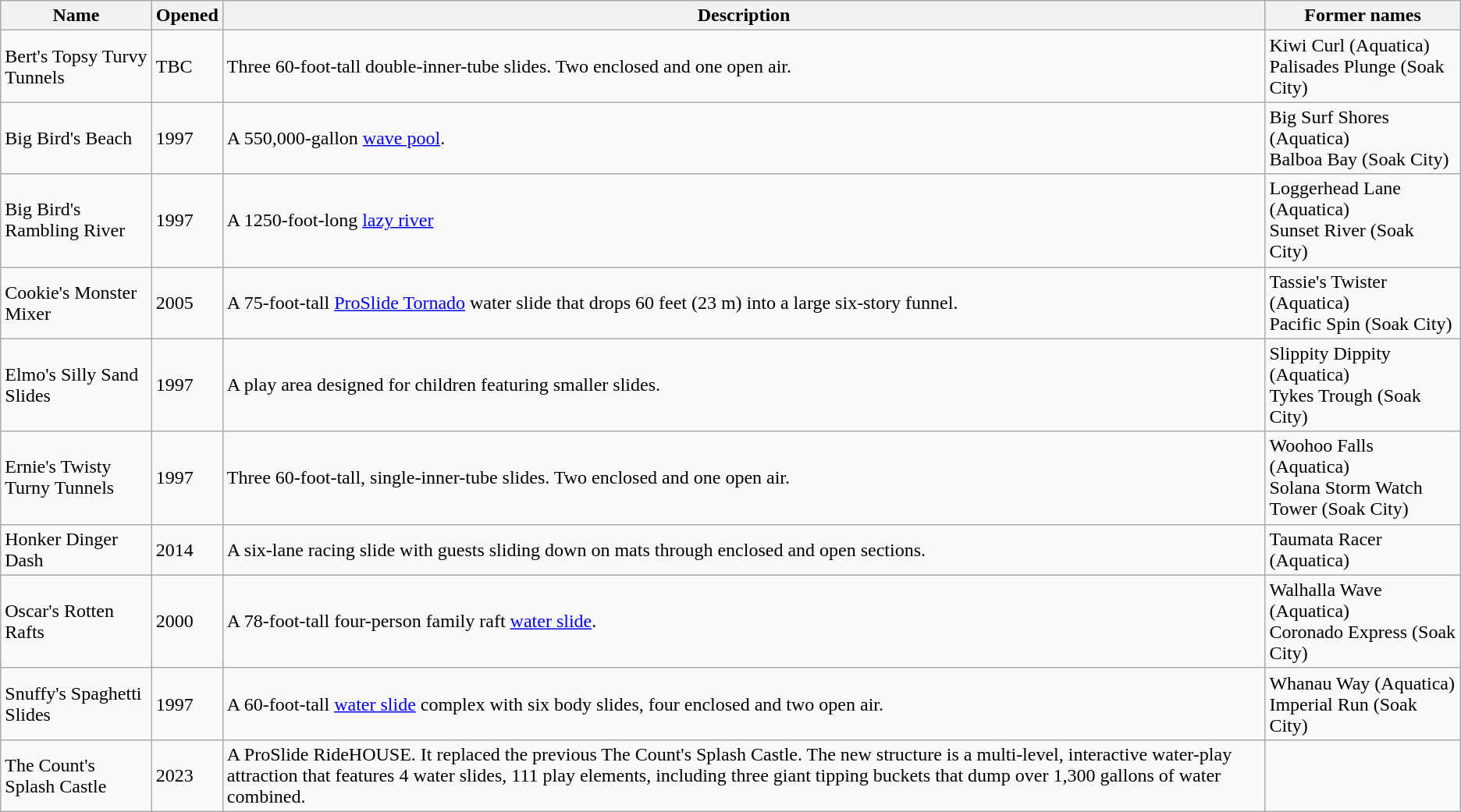<table class="wikitable">
<tr>
<th>Name</th>
<th>Opened</th>
<th>Description</th>
<th>Former names</th>
</tr>
<tr>
<td>Bert's Topsy Turvy Tunnels</td>
<td>TBC</td>
<td>Three 60-foot-tall double-inner-tube slides. Two enclosed and one open air.</td>
<td>Kiwi Curl (Aquatica)<br>Palisades Plunge (Soak City)</td>
</tr>
<tr>
<td>Big Bird's Beach</td>
<td>1997</td>
<td>A 550,000-gallon <a href='#'>wave pool</a>.</td>
<td>Big Surf Shores (Aquatica)<br>Balboa Bay (Soak City)</td>
</tr>
<tr>
<td>Big Bird's Rambling River</td>
<td>1997</td>
<td>A 1250-foot-long <a href='#'>lazy river</a></td>
<td>Loggerhead Lane (Aquatica)<br>Sunset River (Soak City)</td>
</tr>
<tr>
<td>Cookie's Monster Mixer</td>
<td>2005</td>
<td>A 75-foot-tall <a href='#'>ProSlide Tornado</a> water slide that drops 60 feet (23 m) into a large six-story funnel.</td>
<td>Tassie's Twister (Aquatica)<br>Pacific Spin (Soak City)</td>
</tr>
<tr>
<td>Elmo's Silly Sand Slides</td>
<td>1997</td>
<td>A play area designed for children featuring smaller slides.</td>
<td>Slippity Dippity (Aquatica)<br>Tykes Trough (Soak City)</td>
</tr>
<tr>
<td>Ernie's Twisty Turny Tunnels</td>
<td>1997</td>
<td>Three 60-foot-tall, single-inner-tube slides. Two enclosed and one open air.</td>
<td>Woohoo Falls (Aquatica)<br>Solana Storm Watch Tower (Soak City)</td>
</tr>
<tr>
<td>Honker Dinger Dash</td>
<td>2014</td>
<td>A six-lane racing slide with guests sliding down on mats through enclosed and open sections.</td>
<td>Taumata Racer (Aquatica)</td>
</tr>
<tr>
<td>Oscar's Rotten Rafts</td>
<td>2000</td>
<td>A 78-foot-tall four-person family raft <a href='#'>water slide</a>.</td>
<td>Walhalla Wave (Aquatica)<br>Coronado Express (Soak City)</td>
</tr>
<tr>
<td>Snuffy's Spaghetti Slides</td>
<td>1997</td>
<td>A 60-foot-tall <a href='#'>water slide</a> complex with six body slides, four enclosed and two open air.</td>
<td>Whanau Way (Aquatica)<br>Imperial Run (Soak City)</td>
</tr>
<tr>
<td>The Count's Splash Castle</td>
<td>2023</td>
<td>A ProSlide RideHOUSE. It replaced the previous The Count's Splash Castle. The new structure is a multi-level, interactive water-play attraction that features 4 water slides, 111 play elements, including three giant tipping buckets that dump over 1,300 gallons of water combined. </td>
<td></td>
</tr>
</table>
